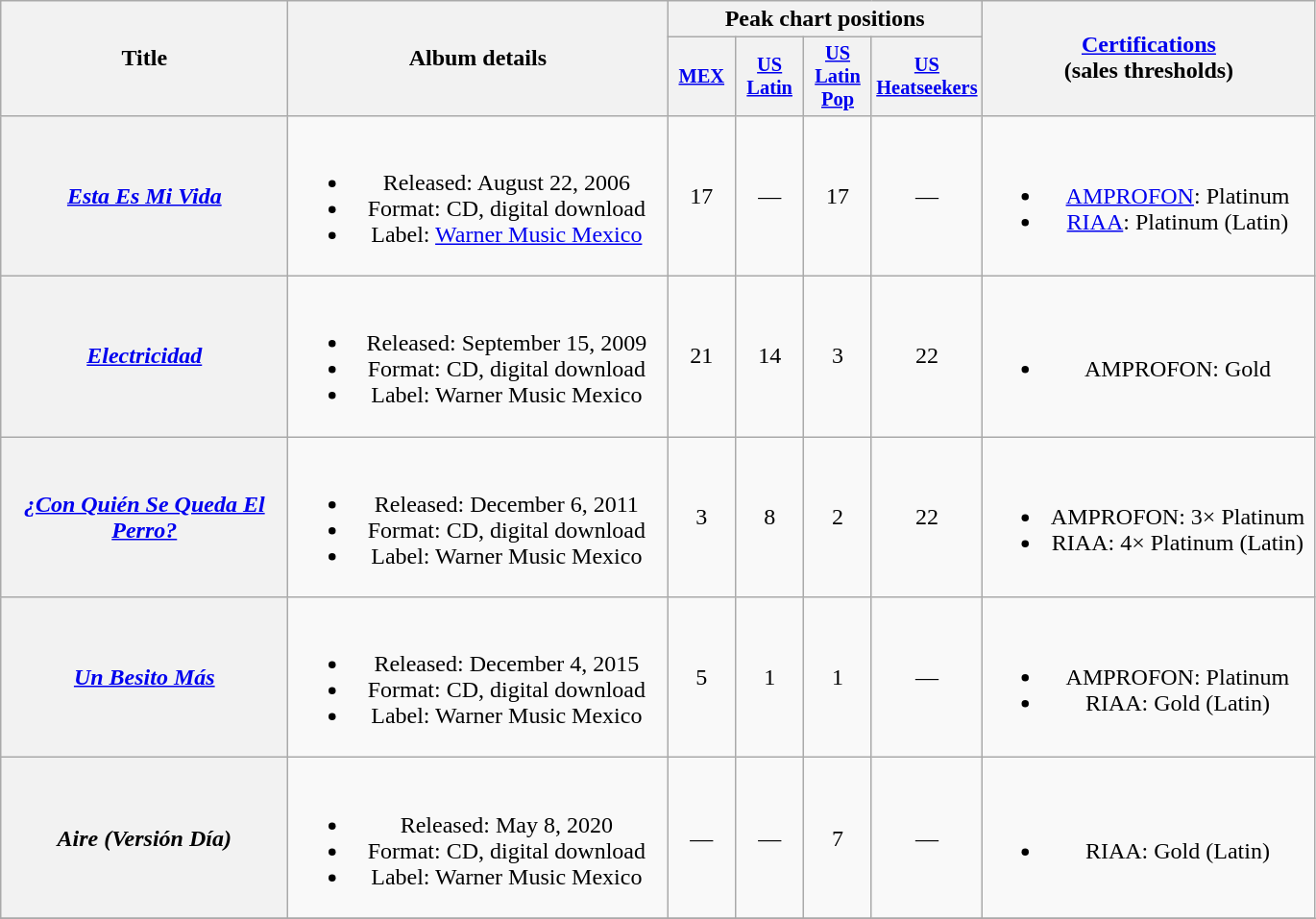<table class="wikitable plainrowheaders" style="text-align:center;" border="1">
<tr>
<th scope="col" rowspan="2" style="width:12em;">Title</th>
<th scope="col" rowspan="2" style="width:16em;">Album details</th>
<th scope="col" colspan="4">Peak chart positions</th>
<th scope="col" rowspan="2" style="width:14em;"><a href='#'>Certifications</a><br>(sales thresholds)</th>
</tr>
<tr>
<th scope="col" style="width:3em;font-size:85%;"><a href='#'>MEX</a></th>
<th scope="col" style="width:3em;font-size:85%;"><a href='#'>US Latin</a></th>
<th scope="col" style="width:3em;font-size:85%;"><a href='#'>US Latin Pop</a></th>
<th scope="col" style="width:3em;font-size:85%;"><a href='#'>US Heatseekers</a></th>
</tr>
<tr>
<th scope="row"><em><a href='#'>Esta Es Mi Vida</a></em></th>
<td><br><ul><li>Released: August 22, 2006</li><li>Format: CD, digital download</li><li>Label: <a href='#'>Warner Music Mexico</a></li></ul></td>
<td>17</td>
<td>—</td>
<td>17</td>
<td>—</td>
<td><br><ul><li><a href='#'>AMPROFON</a>: Platinum</li><li><a href='#'>RIAA</a>: Platinum (Latin)</li></ul></td>
</tr>
<tr>
<th scope="row"><em><a href='#'>Electricidad</a></em></th>
<td><br><ul><li>Released: September 15, 2009</li><li>Format: CD, digital download</li><li>Label: Warner Music Mexico</li></ul></td>
<td>21</td>
<td>14</td>
<td>3</td>
<td>22</td>
<td><br><ul><li>AMPROFON: Gold</li></ul></td>
</tr>
<tr>
<th scope="row"><em><a href='#'>¿Con Quién Se Queda El Perro?</a></em></th>
<td><br><ul><li>Released: December 6, 2011</li><li>Format: CD, digital download</li><li>Label: Warner Music Mexico</li></ul></td>
<td>3</td>
<td>8</td>
<td>2</td>
<td>22</td>
<td><br><ul><li>AMPROFON: 3× Platinum</li><li>RIAA: 4× Platinum (Latin)</li></ul></td>
</tr>
<tr>
<th scope="row"><em><a href='#'>Un Besito Más</a></em></th>
<td><br><ul><li>Released: December 4, 2015</li><li>Format: CD, digital download</li><li>Label: Warner Music Mexico</li></ul></td>
<td>5</td>
<td>1</td>
<td>1</td>
<td>—</td>
<td><br><ul><li>AMPROFON: Platinum</li><li>RIAA: Gold (Latin)</li></ul></td>
</tr>
<tr>
<th scope="row"><em>Aire (Versión Día)</em></th>
<td><br><ul><li>Released: May 8, 2020</li><li>Format: CD, digital download</li><li>Label: Warner Music Mexico</li></ul></td>
<td>—</td>
<td>—</td>
<td>7</td>
<td>—</td>
<td><br><ul><li>RIAA: Gold (Latin)</li></ul></td>
</tr>
<tr>
</tr>
</table>
